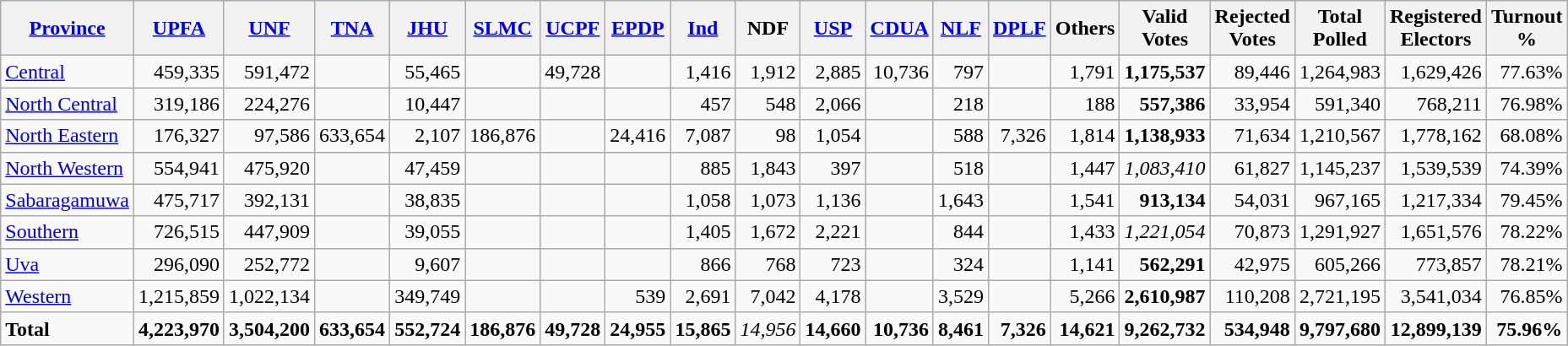<table class="wikitable sortable" border="1" style="text-align:right;">
<tr>
<th><a href='#'>Province</a></th>
<th><a href='#'>UPFA</a><br></th>
<th><a href='#'>UNF</a><br></th>
<th><a href='#'>TNA</a><br></th>
<th><a href='#'>JHU</a><br></th>
<th><a href='#'>SLMC</a><br></th>
<th><a href='#'>UCPF</a><br></th>
<th><a href='#'>EPDP</a><br></th>
<th><a href='#'>Ind</a><br></th>
<th>NDF<br></th>
<th><a href='#'>USP</a><br></th>
<th><a href='#'>CDUA</a><br></th>
<th><a href='#'>NLF</a><br></th>
<th><a href='#'>DPLF</a><br></th>
<th>Others<br></th>
<th>Valid<br>Votes</th>
<th>Rejected<br>Votes</th>
<th>Total<br>Polled</th>
<th>Registered<br>Electors</th>
<th>Turnout<br>%</th>
</tr>
<tr>
<td align=left><a href='#'>Central</a></td>
<td>459,335</td>
<td>591,472</td>
<td></td>
<td>55,465</td>
<td></td>
<td>49,728</td>
<td></td>
<td>1,416</td>
<td>1,912</td>
<td>2,885</td>
<td>10,736</td>
<td>797</td>
<td></td>
<td>1,791</td>
<td><strong>1,175,537</strong></td>
<td>89,446</td>
<td>1,264,983</td>
<td>1,629,426</td>
<td>77.63%</td>
</tr>
<tr>
<td align=left><a href='#'>North Central</a></td>
<td>319,186</td>
<td>224,276</td>
<td></td>
<td>10,447</td>
<td></td>
<td></td>
<td></td>
<td>457</td>
<td>548</td>
<td>2,066</td>
<td></td>
<td>218</td>
<td></td>
<td>188</td>
<td><strong>557,386</strong></td>
<td>33,954</td>
<td>591,340</td>
<td>768,211</td>
<td>76.98%</td>
</tr>
<tr>
<td align=left><a href='#'>North Eastern</a></td>
<td>176,327</td>
<td>97,586</td>
<td>633,654</td>
<td>2,107</td>
<td>186,876</td>
<td></td>
<td>24,416</td>
<td>7,087</td>
<td>98</td>
<td>1,054</td>
<td></td>
<td>588</td>
<td>7,326</td>
<td>1,814</td>
<td><strong>1,138,933</strong></td>
<td>71,634</td>
<td>1,210,567</td>
<td>1,778,162</td>
<td>68.08%</td>
</tr>
<tr>
<td align=left><a href='#'>North Western</a></td>
<td>554,941</td>
<td>475,920</td>
<td></td>
<td>47,459</td>
<td></td>
<td></td>
<td></td>
<td>885</td>
<td>1,843</td>
<td>397</td>
<td></td>
<td>518</td>
<td></td>
<td>1,447</td>
<td><em>1,083,410</em></td>
<td>61,827</td>
<td>1,145,237</td>
<td>1,539,539</td>
<td>74.39%</td>
</tr>
<tr>
<td align=left><a href='#'>Sabaragamuwa</a></td>
<td>475,717</td>
<td>392,131</td>
<td></td>
<td>38,835</td>
<td></td>
<td></td>
<td></td>
<td>1,058</td>
<td>1,073</td>
<td>1,136</td>
<td></td>
<td>1,643</td>
<td></td>
<td>1,541</td>
<td><strong>913,134</strong></td>
<td>54,031</td>
<td>967,165</td>
<td>1,217,334</td>
<td>79.45%</td>
</tr>
<tr>
<td align=left><a href='#'>Southern</a></td>
<td>726,515</td>
<td>447,909</td>
<td></td>
<td>39,055</td>
<td></td>
<td></td>
<td></td>
<td>1,405</td>
<td>1,672</td>
<td>2,221</td>
<td></td>
<td>844</td>
<td></td>
<td>1,433</td>
<td><em>1,221,054</em></td>
<td>70,873</td>
<td>1,291,927</td>
<td>1,651,576</td>
<td>78.22%</td>
</tr>
<tr>
<td align=left><a href='#'>Uva</a></td>
<td>296,090</td>
<td>252,772</td>
<td></td>
<td>9,607</td>
<td></td>
<td></td>
<td></td>
<td>866</td>
<td>768</td>
<td>723</td>
<td></td>
<td>324</td>
<td></td>
<td>1,141</td>
<td><strong>562,291</strong></td>
<td>42,975</td>
<td>605,266</td>
<td>773,857</td>
<td>78.21%</td>
</tr>
<tr>
<td align=left><a href='#'>Western</a></td>
<td>1,215,859</td>
<td>1,022,134</td>
<td></td>
<td>349,749</td>
<td></td>
<td></td>
<td>539</td>
<td>2,691</td>
<td>7,042</td>
<td>4,178</td>
<td></td>
<td>3,529</td>
<td></td>
<td>5,266</td>
<td><strong>2,610,987</strong></td>
<td>110,208</td>
<td>2,721,195</td>
<td>3,541,034</td>
<td>76.85%</td>
</tr>
<tr -class="sortbottom">
<td align=left><strong>Total</strong></td>
<td><strong>4,223,970</strong></td>
<td><strong>3,504,200</strong></td>
<td><strong>633,654</strong></td>
<td><strong>552,724</strong></td>
<td><strong>186,876</strong></td>
<td><strong>49,728</strong></td>
<td><strong>24,955</strong></td>
<td><strong>15,865</strong></td>
<td><em>14,956</em></td>
<td><strong>14,660</strong></td>
<td><strong>10,736</strong></td>
<td><strong>8,461</strong></td>
<td><strong>7,326</strong></td>
<td><strong>14,621</strong></td>
<td><strong>9,262,732</strong></td>
<td><strong>534,948</strong></td>
<td><strong>9,797,680</strong></td>
<td><strong>12,899,139</strong></td>
<td><strong>75.96%</strong></td>
</tr>
</table>
